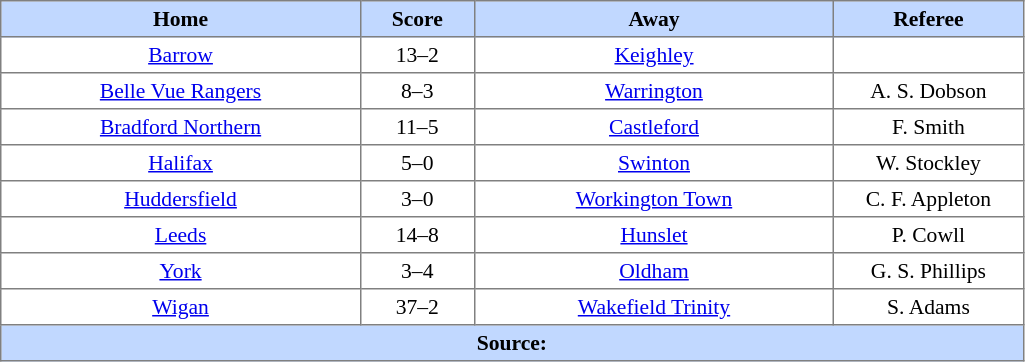<table border=1 style="border-collapse:collapse; font-size:90%; text-align:center;" cellpadding=3 cellspacing=0 width=54%>
<tr bgcolor=#C1D8FF>
<th width=19%>Home</th>
<th width=6%>Score</th>
<th width=19%>Away</th>
<th width=10%>Referee</th>
</tr>
<tr>
<td><a href='#'>Barrow</a></td>
<td>13–2</td>
<td><a href='#'>Keighley</a></td>
<td></td>
</tr>
<tr>
<td><a href='#'>Belle Vue Rangers</a></td>
<td>8–3</td>
<td><a href='#'>Warrington</a></td>
<td>A. S. Dobson</td>
</tr>
<tr>
<td><a href='#'>Bradford Northern</a></td>
<td>11–5</td>
<td><a href='#'>Castleford</a></td>
<td>F. Smith</td>
</tr>
<tr>
<td><a href='#'>Halifax</a></td>
<td>5–0</td>
<td><a href='#'>Swinton</a></td>
<td>W. Stockley</td>
</tr>
<tr>
<td><a href='#'>Huddersfield</a></td>
<td>3–0</td>
<td><a href='#'>Workington Town</a></td>
<td>C. F. Appleton</td>
</tr>
<tr>
<td><a href='#'>Leeds</a></td>
<td>14–8</td>
<td><a href='#'>Hunslet</a></td>
<td>P. Cowll</td>
</tr>
<tr>
<td><a href='#'>York</a></td>
<td>3–4</td>
<td><a href='#'>Oldham</a></td>
<td>G. S. Phillips</td>
</tr>
<tr>
<td><a href='#'>Wigan</a></td>
<td>37–2</td>
<td><a href='#'>Wakefield Trinity</a></td>
<td>S. Adams</td>
</tr>
<tr style="background:#c1d8ff;">
<th colspan=4>Source:</th>
</tr>
</table>
